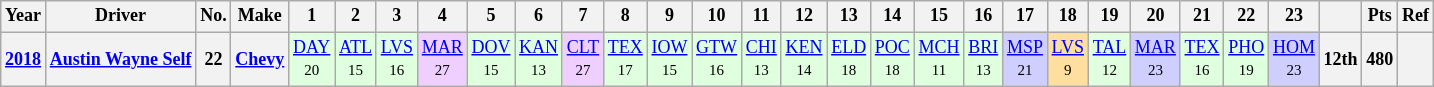<table class="wikitable" style="text-align:center; font-size:75%">
<tr>
<th>Year</th>
<th>Driver</th>
<th>No.</th>
<th>Make</th>
<th>1</th>
<th>2</th>
<th>3</th>
<th>4</th>
<th>5</th>
<th>6</th>
<th>7</th>
<th>8</th>
<th>9</th>
<th>10</th>
<th>11</th>
<th>12</th>
<th>13</th>
<th>14</th>
<th>15</th>
<th>16</th>
<th>17</th>
<th>18</th>
<th>19</th>
<th>20</th>
<th>21</th>
<th>22</th>
<th>23</th>
<th></th>
<th>Pts</th>
<th>Ref</th>
</tr>
<tr>
<th><a href='#'>2018</a></th>
<th><a href='#'>Austin Wayne Self</a></th>
<th>22</th>
<th><a href='#'>Chevy</a></th>
<td style="background:#DFFFDF;"><a href='#'>DAY</a><br><small>20</small></td>
<td style="background:#DFFFDF;"><a href='#'>ATL</a><br><small>15</small></td>
<td style="background:#DFFFDF;"><a href='#'>LVS</a><br><small>16</small></td>
<td style="background:#EFCFFF;"><a href='#'>MAR</a><br><small>27</small></td>
<td style="background:#DFFFDF;"><a href='#'>DOV</a><br><small>15</small></td>
<td style="background:#DFFFDF;"><a href='#'>KAN</a><br><small>13</small></td>
<td style="background:#EFCFFF;"><a href='#'>CLT</a><br><small>27</small></td>
<td style="background:#DFFFDF;"><a href='#'>TEX</a><br><small>17</small></td>
<td style="background:#DFFFDF;"><a href='#'>IOW</a><br><small>15</small></td>
<td style="background:#DFFFDF;"><a href='#'>GTW</a><br><small>16</small></td>
<td style="background:#DFFFDF;"><a href='#'>CHI</a><br><small>13</small></td>
<td style="background:#DFFFDF;"><a href='#'>KEN</a><br><small>14</small></td>
<td style="background:#DFFFDF;"><a href='#'>ELD</a><br><small>18</small></td>
<td style="background:#DFFFDF;"><a href='#'>POC</a><br><small>18</small></td>
<td style="background:#DFFFDF;"><a href='#'>MCH</a><br><small>11</small></td>
<td style="background:#DFFFDF;"><a href='#'>BRI</a><br><small>13</small></td>
<td style="background:#CFCFFF;"><a href='#'>MSP</a><br><small>21</small></td>
<td style="background:#FFDF9F;"><a href='#'>LVS</a><br><small>9</small></td>
<td style="background:#DFFFDF;"><a href='#'>TAL</a><br><small>12</small></td>
<td style="background:#CFCFFF;"><a href='#'>MAR</a><br><small>23</small></td>
<td style="background:#DFFFDF;"><a href='#'>TEX</a><br><small>16</small></td>
<td style="background:#DFFFDF;"><a href='#'>PHO</a><br><small>19</small></td>
<td style="background:#CFCFFF;"><a href='#'>HOM</a><br><small>23</small></td>
<th>12th</th>
<th>480</th>
<th></th>
</tr>
</table>
